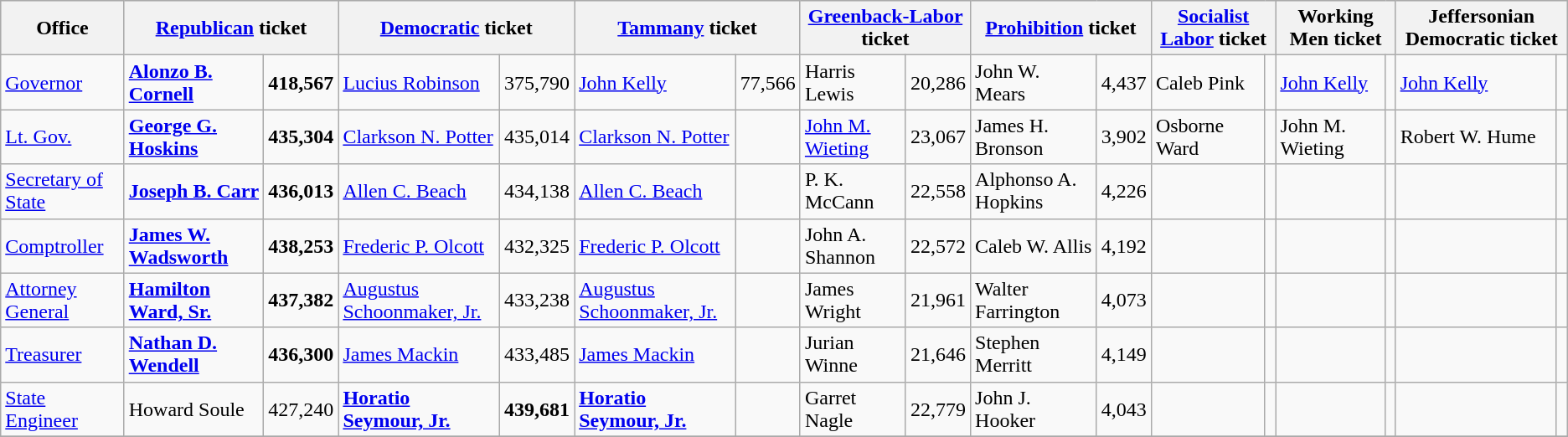<table class=wikitable>
<tr bgcolor=lightgrey>
<th>Office</th>
<th colspan="2" ><a href='#'>Republican</a> ticket</th>
<th colspan="2" ><a href='#'>Democratic</a> ticket</th>
<th colspan="2" ><a href='#'>Tammany</a> ticket</th>
<th colspan="2" ><a href='#'>Greenback-Labor</a> ticket</th>
<th colspan="2" ><a href='#'>Prohibition</a> ticket</th>
<th colspan="2" ><a href='#'>Socialist Labor</a> ticket</th>
<th colspan="2" >Working Men ticket</th>
<th colspan="2" >Jeffersonian Democratic ticket</th>
</tr>
<tr>
<td><a href='#'>Governor</a></td>
<td><strong><a href='#'>Alonzo B. Cornell</a></strong></td>
<td align="right"><strong>418,567</strong></td>
<td><a href='#'>Lucius Robinson</a></td>
<td align="right">375,790</td>
<td><a href='#'>John Kelly</a></td>
<td align="right">77,566</td>
<td>Harris Lewis</td>
<td align="right">20,286</td>
<td>John W. Mears</td>
<td align="right">4,437</td>
<td>Caleb Pink</td>
<td align="right"></td>
<td><a href='#'>John Kelly</a></td>
<td align="right"></td>
<td><a href='#'>John Kelly</a></td>
<td align="right"></td>
</tr>
<tr>
<td><a href='#'>Lt. Gov.</a></td>
<td><strong><a href='#'>George G. Hoskins</a></strong></td>
<td align="right"><strong>435,304</strong></td>
<td><a href='#'>Clarkson N. Potter</a></td>
<td align="right">435,014</td>
<td><a href='#'>Clarkson N. Potter</a></td>
<td align="right"></td>
<td><a href='#'>John M. Wieting</a></td>
<td align="right">23,067</td>
<td>James H. Bronson</td>
<td align="right">3,902</td>
<td>Osborne Ward</td>
<td align="right"></td>
<td>John M. Wieting</td>
<td align="right"></td>
<td>Robert W. Hume</td>
<td align="right"></td>
</tr>
<tr>
<td><a href='#'>Secretary of State</a></td>
<td><strong><a href='#'>Joseph B. Carr</a></strong></td>
<td align="right"><strong>436,013</strong></td>
<td><a href='#'>Allen C. Beach</a></td>
<td align="right">434,138</td>
<td><a href='#'>Allen C. Beach</a></td>
<td align="right"></td>
<td>P. K. McCann</td>
<td align="right">22,558</td>
<td>Alphonso A. Hopkins</td>
<td align="right">4,226</td>
<td></td>
<td align="right"></td>
<td></td>
<td align="right"></td>
<td></td>
<td align="right"></td>
</tr>
<tr>
<td><a href='#'>Comptroller</a></td>
<td><strong><a href='#'>James W. Wadsworth</a></strong></td>
<td align="right"><strong>438,253</strong></td>
<td><a href='#'>Frederic P. Olcott</a></td>
<td align="right">432,325</td>
<td><a href='#'>Frederic P. Olcott</a></td>
<td align="right"></td>
<td>John A. Shannon</td>
<td align="right">22,572</td>
<td>Caleb W. Allis</td>
<td align="right">4,192</td>
<td></td>
<td align="right"></td>
<td></td>
<td align="right"></td>
<td></td>
<td align="right"></td>
</tr>
<tr>
<td><a href='#'>Attorney General</a></td>
<td><strong><a href='#'>Hamilton Ward, Sr.</a></strong></td>
<td align="right"><strong>437,382</strong></td>
<td><a href='#'>Augustus Schoonmaker, Jr.</a></td>
<td align="right">433,238</td>
<td><a href='#'>Augustus Schoonmaker, Jr.</a></td>
<td align="right"></td>
<td>James Wright</td>
<td align="right">21,961</td>
<td>Walter Farrington</td>
<td align="right">4,073</td>
<td></td>
<td align="right"></td>
<td></td>
<td align="right"></td>
<td></td>
<td align="right"></td>
</tr>
<tr>
<td><a href='#'>Treasurer</a></td>
<td><strong><a href='#'>Nathan D. Wendell</a></strong></td>
<td align="right"><strong>436,300</strong></td>
<td><a href='#'>James Mackin</a></td>
<td align="right">433,485</td>
<td><a href='#'>James Mackin</a></td>
<td align="right"></td>
<td>Jurian Winne</td>
<td align="right">21,646</td>
<td>Stephen Merritt</td>
<td align="right">4,149</td>
<td></td>
<td align="right"></td>
<td></td>
<td align="right"></td>
<td></td>
<td align="right"></td>
</tr>
<tr>
<td><a href='#'>State Engineer</a></td>
<td>Howard Soule</td>
<td align="right">427,240</td>
<td><strong><a href='#'>Horatio Seymour, Jr.</a></strong></td>
<td align="right"><strong>439,681</strong></td>
<td><strong><a href='#'>Horatio Seymour, Jr.</a></strong></td>
<td align="right"></td>
<td>Garret Nagle</td>
<td align="right">22,779</td>
<td>John J. Hooker</td>
<td align="right">4,043</td>
<td></td>
<td align="right"></td>
<td></td>
<td align="right"></td>
<td></td>
<td align="right"></td>
</tr>
<tr>
</tr>
</table>
